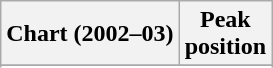<table class="wikitable sortable">
<tr>
<th align="left">Chart (2002–03)</th>
<th align="center">Peak<br>position</th>
</tr>
<tr>
</tr>
<tr>
</tr>
<tr>
</tr>
<tr>
</tr>
<tr>
</tr>
</table>
